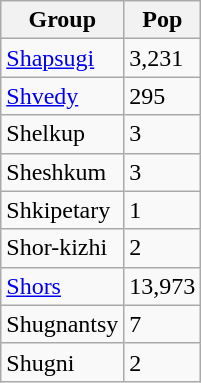<table class = "wikitable sortable">
<tr>
<th>Group</th>
<th>Pop</th>
</tr>
<tr>
<td><a href='#'>Shapsugi</a></td>
<td>3,231</td>
</tr>
<tr>
<td><a href='#'>Shvedy</a></td>
<td>295</td>
</tr>
<tr>
<td>Shelkup</td>
<td>3</td>
</tr>
<tr>
<td>Sheshkum</td>
<td>3</td>
</tr>
<tr>
<td>Shkipetary</td>
<td>1</td>
</tr>
<tr>
<td>Shor-kizhi</td>
<td>2</td>
</tr>
<tr>
<td><a href='#'>Shors</a></td>
<td>13,973</td>
</tr>
<tr>
<td>Shugnantsy</td>
<td>7</td>
</tr>
<tr>
<td>Shugni</td>
<td>2</td>
</tr>
</table>
